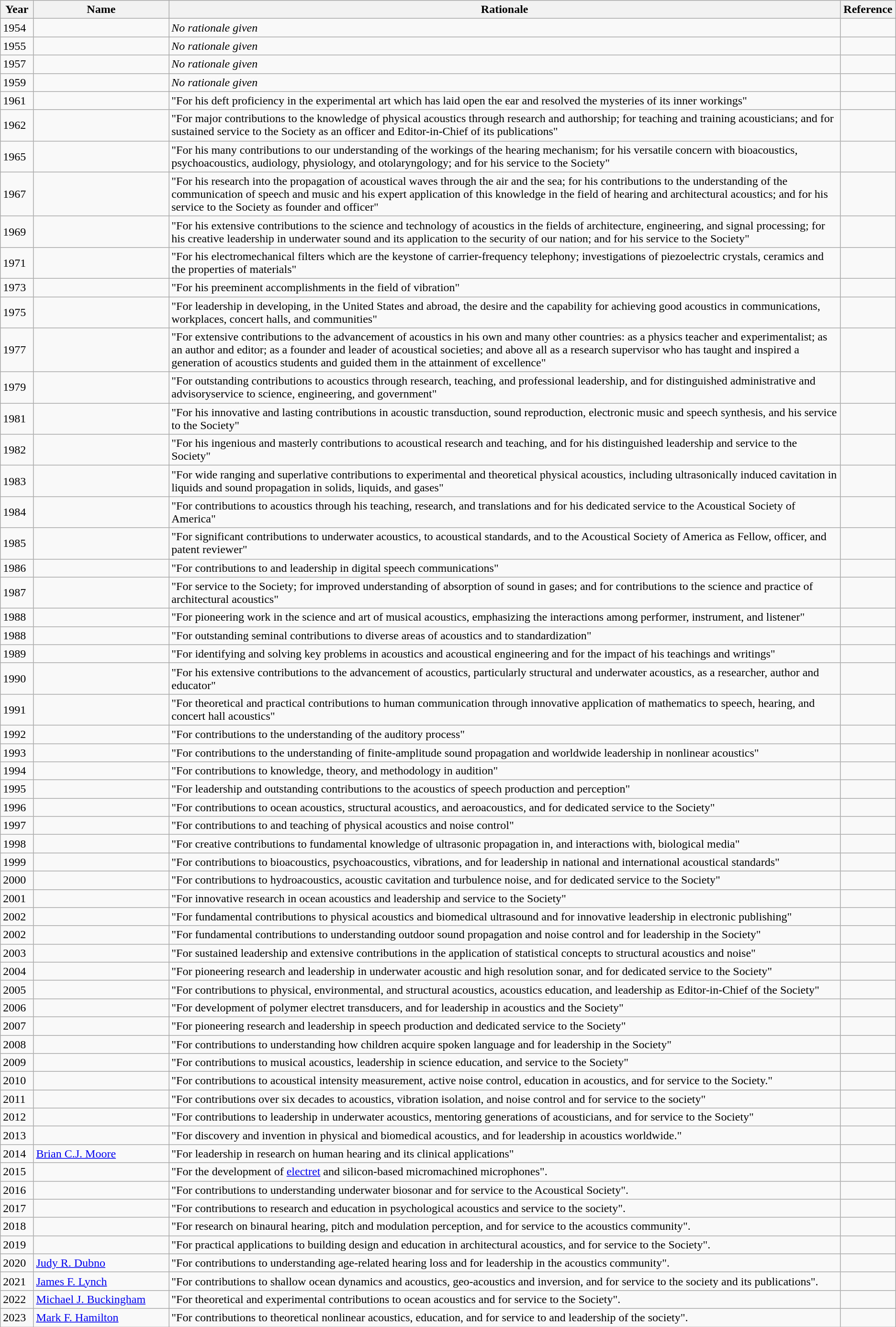<table class="wikitable sortable" border="1" style="align:left;">
<tr>
<th width="40">Year</th>
<th width="200">Name</th>
<th width="75%" class="unsortable">Rationale</th>
<th width="70" class="unsortable">Reference</th>
</tr>
<tr>
<td>1954</td>
<td></td>
<td><em>No rationale given</em></td>
<td></td>
</tr>
<tr>
<td>1955</td>
<td></td>
<td><em>No rationale given</em></td>
<td></td>
</tr>
<tr>
<td>1957</td>
<td></td>
<td><em>No rationale given</em></td>
<td></td>
</tr>
<tr>
<td>1959</td>
<td></td>
<td><em>No rationale given</em></td>
<td></td>
</tr>
<tr>
<td>1961</td>
<td></td>
<td>"For his deft proficiency in the experimental art which has laid open the ear and resolved the mysteries of its inner workings"</td>
<td></td>
</tr>
<tr>
<td>1962</td>
<td></td>
<td>"For major contributions to the knowledge of physical acoustics through research and authorship; for teaching and training acousticians; and for sustained service to the Society as an officer and Editor-in-Chief of its publications"</td>
<td></td>
</tr>
<tr>
<td>1965</td>
<td></td>
<td>"For his many contributions to our understanding of the workings of the hearing mechanism; for his versatile concern with bioacoustics, psychoacoustics, audiology, physiology, and otolaryngology; and for his service to the Society"</td>
<td></td>
</tr>
<tr>
<td>1967</td>
<td></td>
<td>"For his research into the propagation of acoustical waves through the air and the sea; for his contributions to the understanding of the communication of speech and music and his expert application of this knowledge in the field of hearing and architectural acoustics; and for his service to the Society as founder and officer"</td>
<td></td>
</tr>
<tr>
<td>1969</td>
<td></td>
<td>"For his extensive contributions to the science and technology of acoustics in the fields of architecture, engineering, and signal processing; for his creative leadership in underwater sound and its application to the security of our nation; and for his service to the Society"</td>
<td></td>
</tr>
<tr>
<td>1971</td>
<td></td>
<td>"For his electromechanical filters which are the keystone of carrier-frequency telephony; investigations of piezoelectric crystals, ceramics and the properties of materials"</td>
<td></td>
</tr>
<tr>
<td>1973</td>
<td></td>
<td>"For his preeminent accomplishments in the field of vibration"</td>
<td></td>
</tr>
<tr>
<td>1975</td>
<td></td>
<td>"For leadership in developing, in the United States and abroad, the desire and the capability for achieving good acoustics in communications, workplaces, concert halls, and communities"</td>
<td></td>
</tr>
<tr>
<td>1977</td>
<td></td>
<td>"For extensive contributions to the advancement of acoustics in his own and many other countries: as a physics teacher and experimentalist; as an author and editor; as a founder and leader of acoustical societies; and above all as a research supervisor who has taught and inspired a generation of acoustics students and guided them in the attainment of excellence"</td>
<td></td>
</tr>
<tr>
<td>1979</td>
<td></td>
<td>"For outstanding contributions to acoustics through research, teaching, and professional leadership, and for distinguished administrative and advisoryservice to science, engineering, and government"</td>
<td></td>
</tr>
<tr>
<td>1981</td>
<td></td>
<td>"For his innovative and lasting contributions in acoustic transduction, sound reproduction, electronic music and speech synthesis, and his service to the Society"</td>
<td></td>
</tr>
<tr>
<td>1982</td>
<td></td>
<td>"For his ingenious and masterly contributions to acoustical research and teaching, and for his distinguished leadership and service to the Society"</td>
<td></td>
</tr>
<tr>
<td>1983</td>
<td></td>
<td>"For wide ranging and superlative contributions to experimental and theoretical physical acoustics, including ultrasonically induced cavitation in liquids and sound propagation in solids, liquids, and gases"</td>
<td></td>
</tr>
<tr>
<td>1984</td>
<td></td>
<td>"For contributions to acoustics through his teaching, research, and translations and for his dedicated service to the Acoustical Society of America"</td>
<td></td>
</tr>
<tr>
<td>1985</td>
<td></td>
<td>"For significant contributions to underwater acoustics, to acoustical standards, and to the Acoustical Society of America as Fellow, officer, and patent reviewer"</td>
<td></td>
</tr>
<tr>
<td>1986</td>
<td></td>
<td>"For contributions to and leadership in digital speech communications"</td>
<td></td>
</tr>
<tr>
<td>1987</td>
<td></td>
<td>"For service to the Society; for improved understanding of absorption of sound in gases; and for contributions to the science and practice of architectural acoustics"</td>
<td></td>
</tr>
<tr>
<td>1988</td>
<td></td>
<td>"For pioneering work in the science and art of musical acoustics, emphasizing the interactions among performer, instrument, and listener"</td>
<td></td>
</tr>
<tr>
<td>1988</td>
<td></td>
<td>"For outstanding seminal contributions to diverse areas of acoustics and to standardization"</td>
<td></td>
</tr>
<tr>
<td>1989</td>
<td></td>
<td>"For identifying and solving key problems in acoustics and acoustical engineering and for the impact of his teachings and writings"</td>
<td></td>
</tr>
<tr>
<td>1990</td>
<td></td>
<td>"For his extensive contributions to the advancement of acoustics, particularly structural and underwater acoustics, as a researcher, author and educator"</td>
<td></td>
</tr>
<tr>
<td>1991</td>
<td></td>
<td>"For theoretical and practical contributions to human communication through innovative application of mathematics to speech, hearing, and concert hall acoustics"</td>
<td></td>
</tr>
<tr>
<td>1992</td>
<td></td>
<td>"For contributions to the understanding of the auditory process"</td>
<td></td>
</tr>
<tr>
<td>1993</td>
<td></td>
<td>"For contributions to the understanding of finite-amplitude sound propagation and worldwide leadership in nonlinear acoustics"</td>
<td></td>
</tr>
<tr>
<td>1994</td>
<td></td>
<td>"For contributions to knowledge, theory, and methodology in audition"</td>
<td></td>
</tr>
<tr>
<td>1995</td>
<td></td>
<td>"For leadership and outstanding contributions to the acoustics of speech production and perception"</td>
<td></td>
</tr>
<tr>
<td>1996</td>
<td></td>
<td>"For contributions to ocean acoustics, structural acoustics, and aeroacoustics, and for dedicated service to the Society"</td>
<td></td>
</tr>
<tr>
<td>1997</td>
<td></td>
<td>"For contributions to and teaching of physical acoustics and noise control"</td>
<td></td>
</tr>
<tr>
<td>1998</td>
<td></td>
<td>"For creative contributions to fundamental knowledge of ultrasonic propagation in, and interactions with, biological media"</td>
<td></td>
</tr>
<tr>
<td>1999</td>
<td></td>
<td>"For contributions to bioacoustics, psychoacoustics, vibrations, and for leadership in national and international acoustical standards"</td>
<td></td>
</tr>
<tr>
<td>2000</td>
<td></td>
<td>"For contributions to hydroacoustics, acoustic cavitation and turbulence noise, and for dedicated service to the Society"</td>
<td></td>
</tr>
<tr>
<td>2001</td>
<td></td>
<td>"For innovative research in ocean acoustics and leadership and service to the Society"</td>
<td></td>
</tr>
<tr>
<td>2002</td>
<td></td>
<td>"For fundamental contributions to physical acoustics and biomedical ultrasound and for innovative leadership in electronic publishing"</td>
<td></td>
</tr>
<tr>
<td>2002</td>
<td></td>
<td>"For fundamental contributions to understanding outdoor sound propagation and noise control and for leadership in the Society"</td>
<td></td>
</tr>
<tr>
<td>2003</td>
<td></td>
<td>"For sustained leadership and extensive contributions in the application of statistical concepts to structural acoustics and noise"</td>
<td></td>
</tr>
<tr>
<td>2004</td>
<td></td>
<td>"For pioneering research and leadership in underwater acoustic and high resolution sonar, and for dedicated service to the Society"</td>
<td></td>
</tr>
<tr>
<td>2005</td>
<td></td>
<td>"For contributions to physical, environmental, and structural acoustics, acoustics education, and leadership as Editor-in-Chief of the Society"</td>
<td></td>
</tr>
<tr>
<td>2006</td>
<td></td>
<td>"For development of polymer electret transducers, and for leadership in acoustics and the Society"</td>
<td></td>
</tr>
<tr>
<td>2007</td>
<td></td>
<td>"For pioneering research and leadership in speech production and dedicated service to the Society"</td>
<td></td>
</tr>
<tr>
<td>2008</td>
<td></td>
<td>"For contributions to understanding how children acquire spoken language and for leadership in the Society"</td>
<td></td>
</tr>
<tr>
<td>2009</td>
<td></td>
<td>"For contributions to musical acoustics, leadership in science education, and service to the Society"</td>
<td></td>
</tr>
<tr>
<td>2010</td>
<td></td>
<td>"For contributions to acoustical intensity measurement, active noise control, education in acoustics, and for service to the Society."</td>
<td></td>
</tr>
<tr>
<td>2011</td>
<td></td>
<td>"For contributions over six decades to acoustics, vibration isolation, and noise control and for service to the society"</td>
<td></td>
</tr>
<tr>
<td>2012</td>
<td></td>
<td>"For contributions to leadership in underwater acoustics, mentoring generations of acousticians, and for service to the Society"</td>
<td></td>
</tr>
<tr>
<td>2013</td>
<td></td>
<td>"For discovery and invention in physical and biomedical acoustics, and for leadership in acoustics worldwide."</td>
<td></td>
</tr>
<tr>
<td>2014</td>
<td><a href='#'>Brian C.J. Moore</a></td>
<td>"For leadership in research on human hearing and its clinical applications"</td>
<td></td>
</tr>
<tr>
<td>2015</td>
<td></td>
<td>"For the development of <a href='#'>electret</a> and silicon-based micromachined microphones".</td>
<td></td>
</tr>
<tr>
<td>2016</td>
<td></td>
<td>"For contributions to understanding underwater biosonar and for service to the Acoustical Society".</td>
<td></td>
</tr>
<tr>
<td>2017</td>
<td></td>
<td>"For contributions to research and education in psychological acoustics and service to the society".</td>
<td></td>
</tr>
<tr>
<td>2018</td>
<td></td>
<td>"For research on binaural hearing, pitch and modulation perception, and for service to the acoustics community".</td>
<td></td>
</tr>
<tr>
<td>2019</td>
<td></td>
<td>"For practical applications to building design and education in architectural acoustics, and for service to the Society".</td>
<td></td>
</tr>
<tr>
<td>2020</td>
<td><a href='#'>Judy R. Dubno</a></td>
<td>"For contributions to understanding age-related hearing loss and for leadership in the acoustics community".</td>
<td></td>
</tr>
<tr>
<td>2021</td>
<td><a href='#'>James F. Lynch</a></td>
<td>"For contributions to shallow ocean dynamics and acoustics, geo-acoustics and inversion, and for service to the society and its publications".</td>
<td></td>
</tr>
<tr>
<td>2022</td>
<td><a href='#'>Michael J. Buckingham</a></td>
<td>"For theoretical and experimental contributions to ocean acoustics and for service to the Society".</td>
<td></td>
</tr>
<tr>
<td>2023</td>
<td><a href='#'>Mark F. Hamilton</a></td>
<td>"For contributions to theoretical nonlinear acoustics, education, and for service to and leadership of the society".</td>
<td></td>
</tr>
</table>
